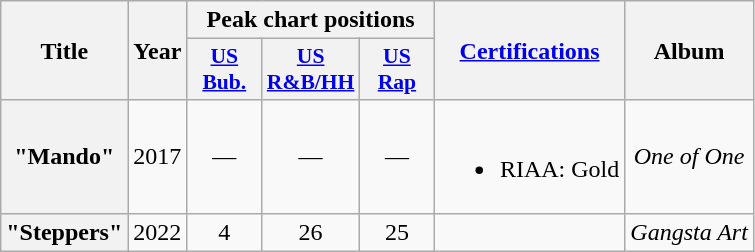<table class="wikitable plainrowheaders" style="text-align:center;">
<tr>
<th rowspan="2">Title</th>
<th rowspan="2">Year</th>
<th colspan="3">Peak chart positions</th>
<th rowspan="2"><a href='#'>Certifications</a></th>
<th rowspan="2">Album</th>
</tr>
<tr>
<th scope="col" style="width:3em;font-size:90%;"><a href='#'>US<br>Bub.</a><br></th>
<th scope="col" style="width:3em;font-size:90%;"><a href='#'>US<br>R&B/HH</a><br></th>
<th scope="col" style="width:3em;font-size:90%;"><a href='#'>US<br>Rap</a><br></th>
</tr>
<tr>
<th scope="row">"Mando"<br></th>
<td>2017</td>
<td>—</td>
<td>—</td>
<td>—</td>
<td><br><ul><li>RIAA: Gold</li></ul></td>
<td><em>One of One</em></td>
</tr>
<tr>
<th scope="row">"Steppers"<br></th>
<td>2022</td>
<td>4</td>
<td>26</td>
<td>25</td>
<td></td>
<td><em>Gangsta Art</em></td>
</tr>
</table>
